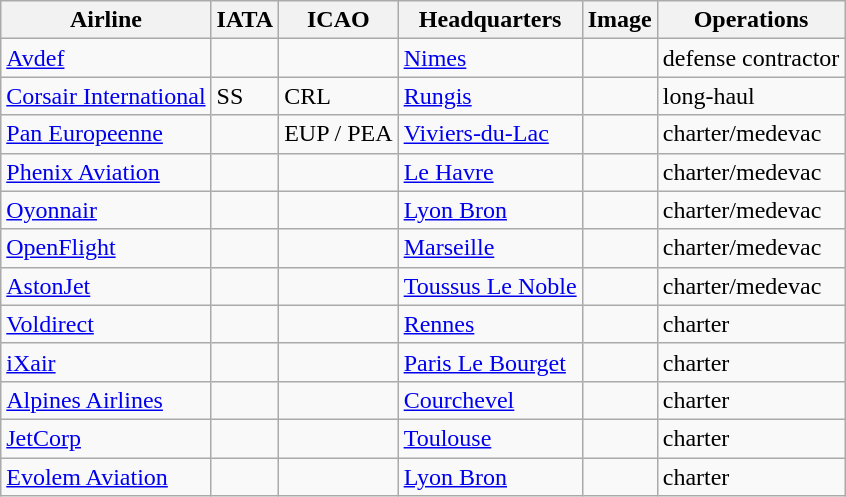<table class="wikitable">
<tr>
<th>Airline</th>
<th>IATA</th>
<th>ICAO</th>
<th>Headquarters</th>
<th>Image</th>
<th>Operations</th>
</tr>
<tr>
<td><a href='#'>Avdef</a></td>
<td></td>
<td></td>
<td><a href='#'>Nimes</a></td>
<td></td>
<td>defense contractor</td>
</tr>
<tr>
<td><a href='#'>Corsair International</a></td>
<td>SS</td>
<td>CRL</td>
<td><a href='#'>Rungis</a></td>
<td></td>
<td>long-haul</td>
</tr>
<tr>
<td><a href='#'>Pan Europeenne</a></td>
<td></td>
<td>EUP / PEA</td>
<td><a href='#'>Viviers-du-Lac</a></td>
<td></td>
<td>charter/medevac</td>
</tr>
<tr>
<td><a href='#'>Phenix Aviation</a></td>
<td></td>
<td></td>
<td><a href='#'>Le Havre</a></td>
<td></td>
<td>charter/medevac</td>
</tr>
<tr>
<td><a href='#'>Oyonnair</a></td>
<td></td>
<td></td>
<td><a href='#'>Lyon Bron</a></td>
<td></td>
<td>charter/medevac</td>
</tr>
<tr>
<td><a href='#'>OpenFlight</a></td>
<td></td>
<td></td>
<td><a href='#'>Marseille</a></td>
<td></td>
<td>charter/medevac</td>
</tr>
<tr>
<td><a href='#'>AstonJet</a></td>
<td></td>
<td></td>
<td><a href='#'>Toussus Le Noble</a></td>
<td></td>
<td>charter/medevac</td>
</tr>
<tr>
<td><a href='#'>Voldirect</a></td>
<td></td>
<td></td>
<td><a href='#'>Rennes</a></td>
<td></td>
<td>charter</td>
</tr>
<tr>
<td><a href='#'>iXair</a></td>
<td></td>
<td></td>
<td><a href='#'>Paris Le Bourget</a></td>
<td></td>
<td>charter</td>
</tr>
<tr>
<td><a href='#'>Alpines Airlines</a></td>
<td></td>
<td></td>
<td><a href='#'>Courchevel</a></td>
<td></td>
<td>charter</td>
</tr>
<tr>
<td><a href='#'>JetCorp</a></td>
<td></td>
<td></td>
<td><a href='#'>Toulouse</a></td>
<td></td>
<td>charter</td>
</tr>
<tr>
<td><a href='#'>Evolem Aviation</a></td>
<td></td>
<td></td>
<td><a href='#'>Lyon Bron</a></td>
<td></td>
<td>charter</td>
</tr>
</table>
